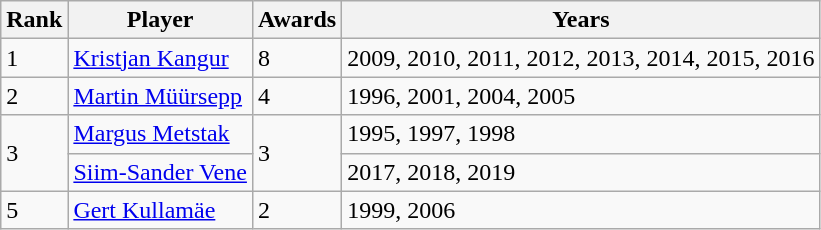<table class="wikitable">
<tr>
<th>Rank</th>
<th>Player</th>
<th>Awards</th>
<th>Years</th>
</tr>
<tr>
<td>1</td>
<td><a href='#'>Kristjan Kangur</a></td>
<td>8</td>
<td>2009, 2010, 2011, 2012, 2013, 2014, 2015, 2016</td>
</tr>
<tr>
<td>2</td>
<td><a href='#'>Martin Müürsepp</a></td>
<td>4</td>
<td>1996, 2001, 2004, 2005</td>
</tr>
<tr>
<td rowspan=2>3</td>
<td><a href='#'>Margus Metstak</a></td>
<td rowspan=2>3</td>
<td>1995, 1997, 1998</td>
</tr>
<tr>
<td><a href='#'>Siim-Sander Vene</a></td>
<td>2017, 2018, 2019</td>
</tr>
<tr>
<td>5</td>
<td><a href='#'>Gert Kullamäe</a></td>
<td>2</td>
<td>1999, 2006</td>
</tr>
</table>
